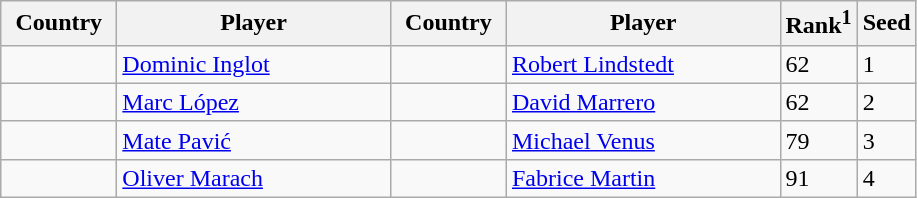<table class="sortable wikitable">
<tr>
<th width="70">Country</th>
<th width="175">Player</th>
<th width="70">Country</th>
<th width="175">Player</th>
<th>Rank<sup>1</sup></th>
<th>Seed</th>
</tr>
<tr>
<td></td>
<td><a href='#'>Dominic Inglot</a></td>
<td></td>
<td><a href='#'>Robert Lindstedt</a></td>
<td>62</td>
<td>1</td>
</tr>
<tr>
<td></td>
<td><a href='#'>Marc López</a></td>
<td></td>
<td><a href='#'>David Marrero</a></td>
<td>62</td>
<td>2</td>
</tr>
<tr>
<td></td>
<td><a href='#'>Mate Pavić</a></td>
<td></td>
<td><a href='#'>Michael Venus</a></td>
<td>79</td>
<td>3</td>
</tr>
<tr>
<td></td>
<td><a href='#'>Oliver Marach</a></td>
<td></td>
<td><a href='#'>Fabrice Martin</a></td>
<td>91</td>
<td>4</td>
</tr>
</table>
